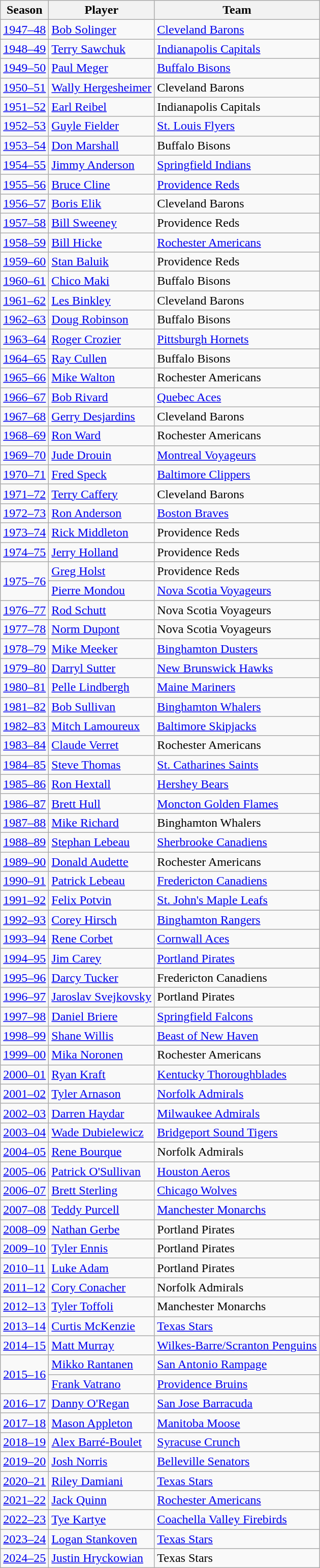<table class="wikitable">
<tr>
<th>Season</th>
<th>Player</th>
<th>Team</th>
</tr>
<tr>
<td><a href='#'>1947–48</a></td>
<td><a href='#'>Bob Solinger</a></td>
<td><a href='#'>Cleveland Barons</a></td>
</tr>
<tr>
<td><a href='#'>1948–49</a></td>
<td><a href='#'>Terry Sawchuk</a></td>
<td><a href='#'>Indianapolis Capitals</a></td>
</tr>
<tr>
<td><a href='#'>1949–50</a></td>
<td><a href='#'>Paul Meger</a></td>
<td><a href='#'>Buffalo Bisons</a></td>
</tr>
<tr>
<td><a href='#'>1950–51</a></td>
<td><a href='#'>Wally Hergesheimer</a></td>
<td>Cleveland Barons</td>
</tr>
<tr>
<td><a href='#'>1951–52</a></td>
<td><a href='#'>Earl Reibel</a></td>
<td>Indianapolis Capitals</td>
</tr>
<tr>
<td><a href='#'>1952–53</a></td>
<td><a href='#'>Guyle Fielder</a></td>
<td><a href='#'>St. Louis Flyers</a></td>
</tr>
<tr>
<td><a href='#'>1953–54</a></td>
<td><a href='#'>Don Marshall</a></td>
<td>Buffalo Bisons</td>
</tr>
<tr>
<td><a href='#'>1954–55</a></td>
<td><a href='#'>Jimmy Anderson</a></td>
<td><a href='#'>Springfield Indians</a></td>
</tr>
<tr>
<td><a href='#'>1955–56</a></td>
<td><a href='#'>Bruce Cline</a></td>
<td><a href='#'>Providence Reds</a></td>
</tr>
<tr>
<td><a href='#'>1956–57</a></td>
<td><a href='#'>Boris Elik</a></td>
<td>Cleveland Barons</td>
</tr>
<tr>
<td><a href='#'>1957–58</a></td>
<td><a href='#'>Bill Sweeney</a></td>
<td>Providence Reds</td>
</tr>
<tr>
<td><a href='#'>1958–59</a></td>
<td><a href='#'>Bill Hicke</a></td>
<td><a href='#'>Rochester Americans</a></td>
</tr>
<tr>
<td><a href='#'>1959–60</a></td>
<td><a href='#'>Stan Baluik</a></td>
<td>Providence Reds</td>
</tr>
<tr>
<td><a href='#'>1960–61</a></td>
<td><a href='#'>Chico Maki</a></td>
<td>Buffalo Bisons</td>
</tr>
<tr>
<td><a href='#'>1961–62</a></td>
<td><a href='#'>Les Binkley</a></td>
<td>Cleveland Barons</td>
</tr>
<tr>
<td><a href='#'>1962–63</a></td>
<td><a href='#'>Doug Robinson</a></td>
<td>Buffalo Bisons</td>
</tr>
<tr>
<td><a href='#'>1963–64</a></td>
<td><a href='#'>Roger Crozier</a></td>
<td><a href='#'>Pittsburgh Hornets</a></td>
</tr>
<tr>
<td><a href='#'>1964–65</a></td>
<td><a href='#'>Ray Cullen</a></td>
<td>Buffalo Bisons</td>
</tr>
<tr>
<td><a href='#'>1965–66</a></td>
<td><a href='#'>Mike Walton</a></td>
<td>Rochester Americans</td>
</tr>
<tr>
<td><a href='#'>1966–67</a></td>
<td><a href='#'>Bob Rivard</a></td>
<td><a href='#'>Quebec Aces</a></td>
</tr>
<tr>
<td><a href='#'>1967–68</a></td>
<td><a href='#'>Gerry Desjardins</a></td>
<td>Cleveland Barons</td>
</tr>
<tr>
<td><a href='#'>1968–69</a></td>
<td><a href='#'>Ron Ward</a></td>
<td>Rochester Americans</td>
</tr>
<tr>
<td><a href='#'>1969–70</a></td>
<td><a href='#'>Jude Drouin</a></td>
<td><a href='#'>Montreal Voyageurs</a></td>
</tr>
<tr>
<td><a href='#'>1970–71</a></td>
<td><a href='#'>Fred Speck</a></td>
<td><a href='#'>Baltimore Clippers</a></td>
</tr>
<tr>
<td><a href='#'>1971–72</a></td>
<td><a href='#'>Terry Caffery</a></td>
<td>Cleveland Barons</td>
</tr>
<tr>
<td><a href='#'>1972–73</a></td>
<td><a href='#'>Ron Anderson</a></td>
<td><a href='#'>Boston Braves</a></td>
</tr>
<tr>
<td><a href='#'>1973–74</a></td>
<td><a href='#'>Rick Middleton</a></td>
<td>Providence Reds</td>
</tr>
<tr>
<td><a href='#'>1974–75</a></td>
<td><a href='#'>Jerry Holland</a></td>
<td>Providence Reds</td>
</tr>
<tr>
<td rowspan=2><a href='#'>1975–76</a></td>
<td><a href='#'>Greg Holst</a></td>
<td>Providence Reds</td>
</tr>
<tr>
<td><a href='#'>Pierre Mondou</a></td>
<td><a href='#'>Nova Scotia Voyageurs</a></td>
</tr>
<tr>
<td><a href='#'>1976–77</a></td>
<td><a href='#'>Rod Schutt</a></td>
<td>Nova Scotia Voyageurs</td>
</tr>
<tr>
<td><a href='#'>1977–78</a></td>
<td><a href='#'>Norm Dupont</a></td>
<td>Nova Scotia Voyageurs</td>
</tr>
<tr>
<td><a href='#'>1978–79</a></td>
<td><a href='#'>Mike Meeker</a></td>
<td><a href='#'>Binghamton Dusters</a></td>
</tr>
<tr>
<td><a href='#'>1979–80</a></td>
<td><a href='#'>Darryl Sutter</a></td>
<td><a href='#'>New Brunswick Hawks</a></td>
</tr>
<tr>
<td><a href='#'>1980–81</a></td>
<td><a href='#'>Pelle Lindbergh</a></td>
<td><a href='#'>Maine Mariners</a></td>
</tr>
<tr>
<td><a href='#'>1981–82</a></td>
<td><a href='#'>Bob Sullivan</a></td>
<td><a href='#'>Binghamton Whalers</a></td>
</tr>
<tr>
<td><a href='#'>1982–83</a></td>
<td><a href='#'>Mitch Lamoureux</a></td>
<td><a href='#'>Baltimore Skipjacks</a></td>
</tr>
<tr>
<td><a href='#'>1983–84</a></td>
<td><a href='#'>Claude Verret</a></td>
<td>Rochester Americans</td>
</tr>
<tr>
<td><a href='#'>1984–85</a></td>
<td><a href='#'>Steve Thomas</a></td>
<td><a href='#'>St. Catharines Saints</a></td>
</tr>
<tr>
<td><a href='#'>1985–86</a></td>
<td><a href='#'>Ron Hextall</a></td>
<td><a href='#'>Hershey Bears</a></td>
</tr>
<tr>
<td><a href='#'>1986–87</a></td>
<td><a href='#'>Brett Hull</a></td>
<td><a href='#'>Moncton Golden Flames</a></td>
</tr>
<tr>
<td><a href='#'>1987–88</a></td>
<td><a href='#'>Mike Richard</a></td>
<td>Binghamton Whalers</td>
</tr>
<tr>
<td><a href='#'>1988–89</a></td>
<td><a href='#'>Stephan Lebeau</a></td>
<td><a href='#'>Sherbrooke Canadiens</a></td>
</tr>
<tr>
<td><a href='#'>1989–90</a></td>
<td><a href='#'>Donald Audette</a></td>
<td>Rochester Americans</td>
</tr>
<tr>
<td><a href='#'>1990–91</a></td>
<td><a href='#'>Patrick Lebeau</a></td>
<td><a href='#'>Fredericton Canadiens</a></td>
</tr>
<tr>
<td><a href='#'>1991–92</a></td>
<td><a href='#'>Felix Potvin</a></td>
<td><a href='#'>St. John's Maple Leafs</a></td>
</tr>
<tr>
<td><a href='#'>1992–93</a></td>
<td><a href='#'>Corey Hirsch</a></td>
<td><a href='#'>Binghamton Rangers</a></td>
</tr>
<tr>
<td><a href='#'>1993–94</a></td>
<td><a href='#'>Rene Corbet</a></td>
<td><a href='#'>Cornwall Aces</a></td>
</tr>
<tr>
<td><a href='#'>1994–95</a></td>
<td><a href='#'>Jim Carey</a></td>
<td><a href='#'>Portland Pirates</a></td>
</tr>
<tr>
<td><a href='#'>1995–96</a></td>
<td><a href='#'>Darcy Tucker</a></td>
<td>Fredericton Canadiens</td>
</tr>
<tr>
<td><a href='#'>1996–97</a></td>
<td><a href='#'>Jaroslav Svejkovsky</a></td>
<td>Portland Pirates</td>
</tr>
<tr>
<td><a href='#'>1997–98</a></td>
<td><a href='#'>Daniel Briere</a></td>
<td><a href='#'>Springfield Falcons</a></td>
</tr>
<tr>
<td><a href='#'>1998–99</a></td>
<td><a href='#'>Shane Willis</a></td>
<td><a href='#'>Beast of New Haven</a></td>
</tr>
<tr>
<td><a href='#'>1999–00</a></td>
<td><a href='#'>Mika Noronen</a></td>
<td>Rochester Americans</td>
</tr>
<tr>
<td><a href='#'>2000–01</a></td>
<td><a href='#'>Ryan Kraft</a></td>
<td><a href='#'>Kentucky Thoroughblades</a></td>
</tr>
<tr>
<td><a href='#'>2001–02</a></td>
<td><a href='#'>Tyler Arnason</a></td>
<td><a href='#'>Norfolk Admirals</a></td>
</tr>
<tr>
<td><a href='#'>2002–03</a></td>
<td><a href='#'>Darren Haydar</a></td>
<td><a href='#'>Milwaukee Admirals</a></td>
</tr>
<tr>
<td><a href='#'>2003–04</a></td>
<td><a href='#'>Wade Dubielewicz</a></td>
<td><a href='#'>Bridgeport Sound Tigers</a></td>
</tr>
<tr>
<td><a href='#'>2004–05</a></td>
<td><a href='#'>Rene Bourque</a></td>
<td>Norfolk Admirals</td>
</tr>
<tr>
<td><a href='#'>2005–06</a></td>
<td><a href='#'>Patrick O'Sullivan</a></td>
<td><a href='#'>Houston Aeros</a></td>
</tr>
<tr>
<td><a href='#'>2006–07</a></td>
<td><a href='#'>Brett Sterling</a></td>
<td><a href='#'>Chicago Wolves</a></td>
</tr>
<tr>
<td><a href='#'>2007–08</a></td>
<td><a href='#'>Teddy Purcell</a></td>
<td><a href='#'>Manchester Monarchs</a></td>
</tr>
<tr>
<td><a href='#'>2008–09</a></td>
<td><a href='#'>Nathan Gerbe</a></td>
<td>Portland Pirates</td>
</tr>
<tr>
<td><a href='#'>2009–10</a></td>
<td><a href='#'>Tyler Ennis</a></td>
<td>Portland Pirates</td>
</tr>
<tr>
<td><a href='#'>2010–11</a></td>
<td><a href='#'>Luke Adam</a></td>
<td>Portland Pirates</td>
</tr>
<tr>
<td><a href='#'>2011–12</a></td>
<td><a href='#'>Cory Conacher</a></td>
<td>Norfolk Admirals</td>
</tr>
<tr>
<td><a href='#'>2012–13</a></td>
<td><a href='#'>Tyler Toffoli</a></td>
<td>Manchester Monarchs</td>
</tr>
<tr>
<td><a href='#'>2013–14</a></td>
<td><a href='#'>Curtis McKenzie</a></td>
<td><a href='#'>Texas Stars</a></td>
</tr>
<tr>
<td><a href='#'>2014–15</a></td>
<td><a href='#'>Matt Murray</a></td>
<td><a href='#'>Wilkes-Barre/Scranton Penguins</a></td>
</tr>
<tr>
<td rowspan=2><a href='#'>2015–16</a></td>
<td><a href='#'>Mikko Rantanen</a></td>
<td><a href='#'>San Antonio Rampage</a></td>
</tr>
<tr>
<td><a href='#'>Frank Vatrano</a></td>
<td><a href='#'>Providence Bruins</a></td>
</tr>
<tr>
<td><a href='#'>2016–17</a></td>
<td><a href='#'>Danny O'Regan</a></td>
<td><a href='#'>San Jose Barracuda</a></td>
</tr>
<tr>
<td><a href='#'>2017–18</a></td>
<td><a href='#'>Mason Appleton</a></td>
<td><a href='#'>Manitoba Moose</a></td>
</tr>
<tr>
<td><a href='#'>2018–19</a></td>
<td><a href='#'>Alex Barré-Boulet</a></td>
<td><a href='#'>Syracuse Crunch</a></td>
</tr>
<tr>
<td><a href='#'>2019–20</a></td>
<td><a href='#'>Josh Norris</a></td>
<td><a href='#'>Belleville Senators</a></td>
</tr>
<tr>
<td><a href='#'>2020–21</a></td>
<td><a href='#'>Riley Damiani</a></td>
<td><a href='#'>Texas Stars</a></td>
</tr>
<tr>
<td><a href='#'>2021–22</a></td>
<td><a href='#'>Jack Quinn</a></td>
<td><a href='#'>Rochester Americans</a></td>
</tr>
<tr>
<td><a href='#'>2022–23</a></td>
<td><a href='#'>Tye Kartye</a></td>
<td><a href='#'>Coachella Valley Firebirds</a></td>
</tr>
<tr>
<td><a href='#'>2023–24</a></td>
<td><a href='#'>Logan Stankoven</a></td>
<td><a href='#'>Texas Stars</a></td>
</tr>
<tr>
<td><a href='#'>2024–25</a></td>
<td><a href='#'>Justin Hryckowian</a></td>
<td>Texas Stars</td>
</tr>
</table>
